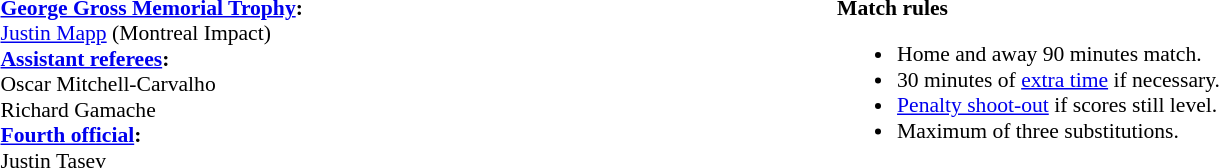<table style="width:100%;font-size:90%">
<tr>
<td><br><strong><a href='#'>George Gross Memorial Trophy</a>:</strong>
<br> <a href='#'>Justin Mapp</a> (Montreal Impact)
<br><strong><a href='#'>Assistant referees</a>:</strong>
<br>Oscar Mitchell-Carvalho
<br>Richard Gamache 
<br><strong><a href='#'>Fourth official</a>:</strong>
<br>Justin Tasev</td>
<td valign="top"><br><strong>Match rules</strong><ul><li>Home and away 90 minutes match.</li><li>30 minutes of <a href='#'>extra time</a> if necessary.</li><li><a href='#'>Penalty shoot-out</a> if scores still level.</li><li>Maximum of three substitutions.</li></ul></td>
</tr>
</table>
